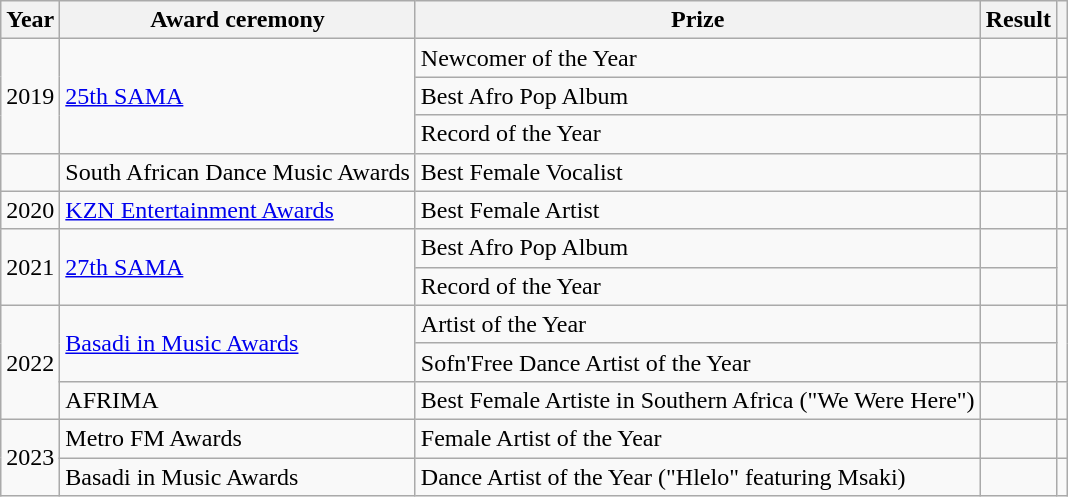<table class="wikitable">
<tr>
<th>Year</th>
<th>Award ceremony</th>
<th>Prize</th>
<th>Result</th>
<th></th>
</tr>
<tr>
<td rowspan="3">2019</td>
<td rowspan="3"><a href='#'>25th SAMA</a></td>
<td>Newcomer of the Year</td>
<td></td>
<td></td>
</tr>
<tr>
<td>Best Afro Pop Album</td>
<td></td>
<td></td>
</tr>
<tr>
<td>Record of the Year </td>
<td></td>
<td></td>
</tr>
<tr>
<td></td>
<td>South African Dance Music Awards</td>
<td>Best Female Vocalist</td>
<td></td>
<td></td>
</tr>
<tr>
<td>2020</td>
<td><a href='#'>KZN Entertainment Awards</a></td>
<td>Best Female Artist</td>
<td></td>
<td></td>
</tr>
<tr>
<td rowspan="2">2021</td>
<td rowspan="2"><a href='#'>27th SAMA</a></td>
<td>Best Afro Pop Album</td>
<td></td>
<td rowspan="2"></td>
</tr>
<tr>
<td>Record of the Year</td>
<td></td>
</tr>
<tr>
<td rowspan="3">2022</td>
<td rowspan="2"><a href='#'>Basadi in Music Awards</a></td>
<td>Artist of the Year</td>
<td></td>
<td rowspan="2"></td>
</tr>
<tr>
<td>Sofn'Free Dance Artist of the Year</td>
<td></td>
</tr>
<tr>
<td>AFRIMA</td>
<td>Best Female Artiste in Southern Africa ("We Were Here")</td>
<td></td>
<td></td>
</tr>
<tr>
<td rowspan="3">2023</td>
<td>Metro FM Awards</td>
<td>Female Artist of the Year</td>
<td></td>
<td></td>
</tr>
<tr>
<td>Basadi in Music Awards</td>
<td>Dance Artist of the Year ("Hlelo" featuring Msaki)</td>
<td></td>
<td></td>
</tr>
</table>
